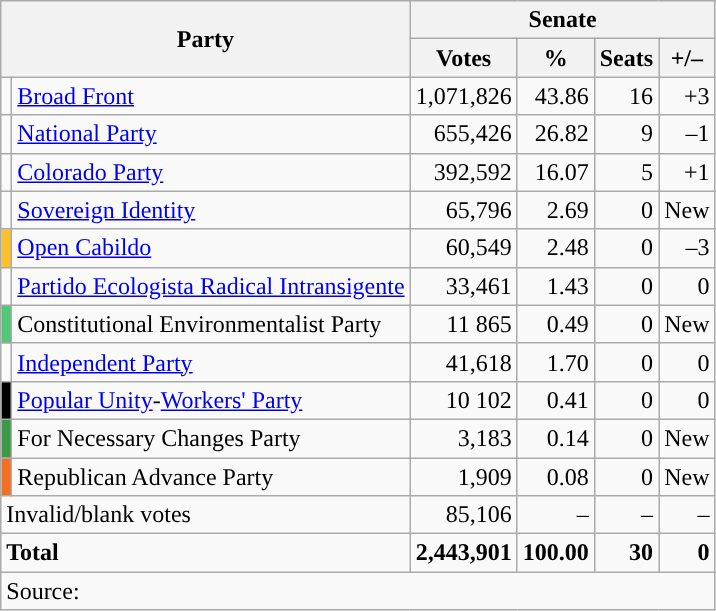<table class="wikitable sortable" style="text-align:right">
<tr>
<th colspan="2" rowspan="2">Party</th>
<th colspan="4">Senate</th>
</tr>
<tr>
<th>Votes</th>
<th>%</th>
<th>Seats</th>
<th>+/–</th>
</tr>
<tr>
<td style="background-color:"></td>
<td align="left"><a href='#'>Broad Front</a></td>
<td>1,071,826</td>
<td>43.86</td>
<td>16</td>
<td>+3</td>
</tr>
<tr>
<td style="background-color:"></td>
<td align="left"><a href='#'>National Party</a></td>
<td>655,426</td>
<td>26.82</td>
<td>9</td>
<td>–1</td>
</tr>
<tr>
<td style="background-color:"></td>
<td align="left"><a href='#'>Colorado Party</a></td>
<td>392,592</td>
<td>16.07</td>
<td>5</td>
<td>+1</td>
</tr>
<tr>
<td style="background-color:"></td>
<td align="left"><a href='#'>Sovereign Identity</a></td>
<td>65,796</td>
<td>2.69</td>
<td>0</td>
<td>New</td>
</tr>
<tr>
<td style="color:inherit;background:#FBC22B"></td>
<td align="left"><a href='#'>Open Cabildo</a></td>
<td>60,549</td>
<td>2.48</td>
<td>0</td>
<td>–3</td>
</tr>
<tr>
<td style="background-color:"></td>
<td align="left"><a href='#'>Partido Ecologista Radical Intransigente</a></td>
<td>33,461</td>
<td>1.43</td>
<td>0</td>
<td>0</td>
</tr>
<tr>
<td style="background-color:#50C878"></td>
<td align="left">Constitutional Environmentalist Party</td>
<td>11 865</td>
<td>0.49</td>
<td>0</td>
<td>New</td>
</tr>
<tr>
<td style="background-color:"></td>
<td align="left"><a href='#'>Independent Party</a></td>
<td>41,618</td>
<td>1.70</td>
<td>0</td>
<td>0</td>
</tr>
<tr>
<td style="color:inherit;background:#000000"></td>
<td align="left"><a href='#'>Popular Unity</a>-<a href='#'>Workers' Party</a></td>
<td>10 102</td>
<td>0.41</td>
<td>0</td>
<td>0</td>
</tr>
<tr>
<td style="color:inherit;background:#3B9945"></td>
<td align="left">For Necessary Changes Party</td>
<td>3,183</td>
<td>0.14</td>
<td>0</td>
<td>New</td>
</tr>
<tr>
<td style="color:inherit;background:#F36F21"></td>
<td align="left">Republican Advance Party</td>
<td>1,909</td>
<td>0.08</td>
<td>0</td>
<td>New</td>
</tr>
<tr>
<td colspan="2" align="left">Invalid/blank votes</td>
<td>85,106</td>
<td>–</td>
<td>–</td>
<td>–</td>
</tr>
<tr>
<td colspan="2" align="left"><strong>Total</strong></td>
<td><strong>2,443,901</strong></td>
<td><strong>100.00</strong></td>
<td><strong>30</strong></td>
<td><strong>0</strong></td>
</tr>
<tr>
<td colspan="6" align="left">Source: </td>
</tr>
</table>
